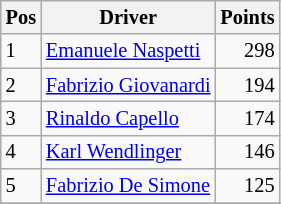<table class="wikitable" style="font-size: 85%;">
<tr>
<th>Pos</th>
<th>Driver</th>
<th>Points</th>
</tr>
<tr>
<td>1</td>
<td> <a href='#'>Emanuele Naspetti</a></td>
<td align="right">298</td>
</tr>
<tr>
<td>2</td>
<td> <a href='#'>Fabrizio Giovanardi</a></td>
<td align="right">194</td>
</tr>
<tr>
<td>3</td>
<td> <a href='#'>Rinaldo Capello</a></td>
<td align="right">174</td>
</tr>
<tr>
<td>4</td>
<td> <a href='#'>Karl Wendlinger</a></td>
<td align="right">146</td>
</tr>
<tr>
<td>5</td>
<td> <a href='#'>Fabrizio De Simone</a></td>
<td align="right">125</td>
</tr>
<tr>
</tr>
</table>
